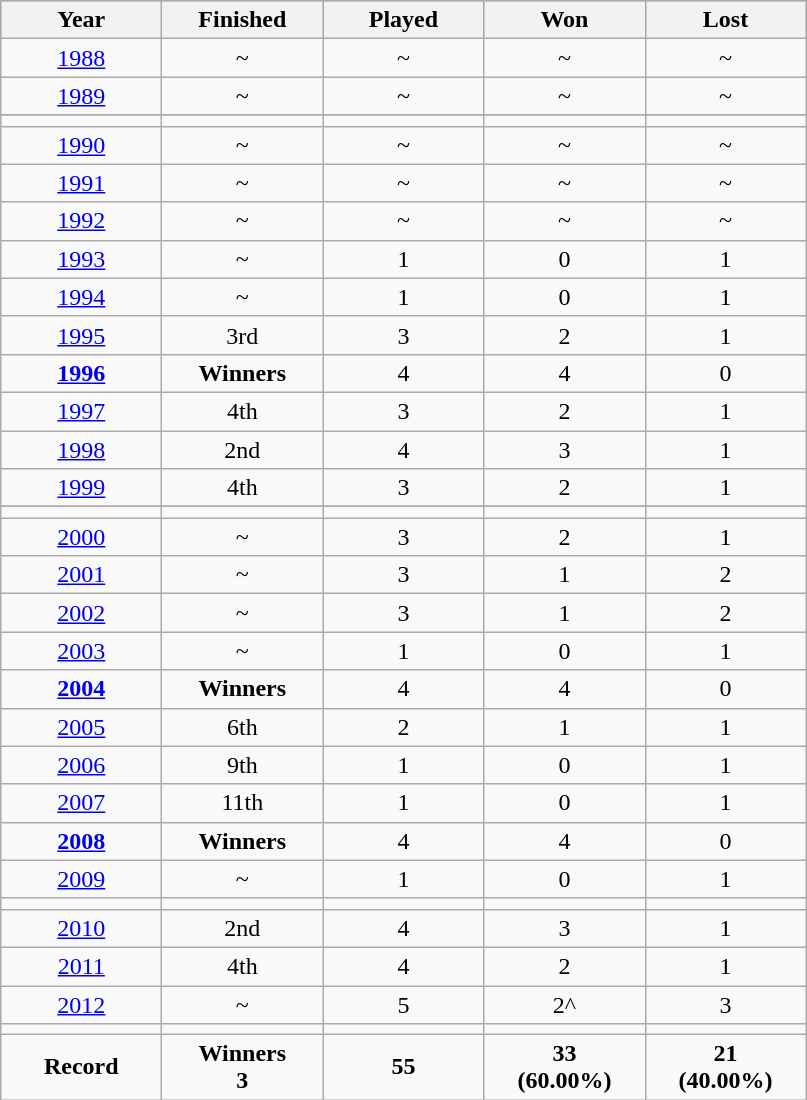<table class="wikitable">
<tr bgcolor=#bdb76b style="text-align:center;">
<th width="100">Year</th>
<th width="100">Finished</th>
<th width="100">Played</th>
<th width="100">Won</th>
<th width="100">Lost</th>
</tr>
<tr align="center">
<td><a href='#'>1988</a></td>
<td>~</td>
<td>~</td>
<td>~</td>
<td>~</td>
</tr>
<tr align="center">
<td><a href='#'>1989</a></td>
<td>~</td>
<td>~</td>
<td>~</td>
<td>~</td>
</tr>
<tr align="center">
</tr>
<tr>
<td></td>
<td></td>
<td></td>
<td></td>
<td></td>
</tr>
<tr align="center">
<td><a href='#'>1990</a></td>
<td>~</td>
<td>~</td>
<td>~</td>
<td>~</td>
</tr>
<tr align="center">
<td><a href='#'>1991</a></td>
<td>~</td>
<td>~</td>
<td>~</td>
<td>~</td>
</tr>
<tr align="center">
<td><a href='#'>1992</a></td>
<td>~</td>
<td>~</td>
<td>~</td>
<td>~</td>
</tr>
<tr align="center">
<td><a href='#'>1993</a></td>
<td>~</td>
<td>1</td>
<td>0</td>
<td>1</td>
</tr>
<tr align="center">
<td><a href='#'>1994</a></td>
<td>~</td>
<td>1</td>
<td>0</td>
<td>1</td>
</tr>
<tr align="center">
<td><a href='#'>1995</a></td>
<td>3rd</td>
<td>3</td>
<td>2</td>
<td>1</td>
</tr>
<tr align="center">
<td><strong><a href='#'>1996</a></strong></td>
<td><strong>Winners</strong></td>
<td>4</td>
<td>4</td>
<td>0</td>
</tr>
<tr align="center">
<td><a href='#'>1997</a></td>
<td>4th</td>
<td>3</td>
<td>2</td>
<td>1</td>
</tr>
<tr align="center">
<td><a href='#'>1998</a></td>
<td>2nd</td>
<td>4</td>
<td>3</td>
<td>1</td>
</tr>
<tr align="center">
<td><a href='#'>1999</a></td>
<td>4th</td>
<td>3</td>
<td>2</td>
<td>1</td>
</tr>
<tr align="center">
</tr>
<tr>
<td></td>
<td></td>
<td></td>
<td></td>
<td></td>
</tr>
<tr align="center">
<td><a href='#'>2000</a></td>
<td>~</td>
<td>3</td>
<td>2</td>
<td>1</td>
</tr>
<tr align="center">
<td><a href='#'>2001</a></td>
<td>~</td>
<td>3</td>
<td>1</td>
<td>2</td>
</tr>
<tr align="center">
<td><a href='#'>2002</a></td>
<td>~</td>
<td>3</td>
<td>1</td>
<td>2</td>
</tr>
<tr align="center">
<td><a href='#'>2003</a></td>
<td>~</td>
<td>1</td>
<td>0</td>
<td>1</td>
</tr>
<tr align="center">
<td><strong><a href='#'>2004</a></strong></td>
<td><strong>Winners</strong></td>
<td>4</td>
<td>4</td>
<td>0</td>
</tr>
<tr align="center">
<td><a href='#'>2005</a></td>
<td>6th</td>
<td>2</td>
<td>1</td>
<td>1</td>
</tr>
<tr align="center">
<td><a href='#'>2006</a></td>
<td>9th</td>
<td>1</td>
<td>0</td>
<td>1</td>
</tr>
<tr align="center">
<td><a href='#'>2007</a></td>
<td>11th</td>
<td>1</td>
<td>0</td>
<td>1</td>
</tr>
<tr align="center">
<td><strong><a href='#'>2008</a></strong></td>
<td><strong>Winners</strong></td>
<td>4</td>
<td>4</td>
<td>0</td>
</tr>
<tr align="center">
<td><a href='#'>2009</a></td>
<td>~</td>
<td>1</td>
<td>0</td>
<td>1</td>
</tr>
<tr>
<td></td>
<td></td>
<td></td>
<td></td>
<td></td>
</tr>
<tr align="center">
<td><a href='#'>2010</a></td>
<td>2nd</td>
<td>4</td>
<td>3</td>
<td>1</td>
</tr>
<tr align="center">
<td><a href='#'>2011</a></td>
<td>4th</td>
<td>4</td>
<td>2</td>
<td>1</td>
</tr>
<tr align="center">
<td><a href='#'>2012</a></td>
<td>~</td>
<td>5</td>
<td>2^</td>
<td>3</td>
</tr>
<tr>
<td></td>
<td></td>
<td></td>
<td></td>
<td></td>
</tr>
<tr align="center">
<td><strong>Record</strong></td>
<td><strong>Winners <br>3</strong></td>
<td><strong>55</strong></td>
<td><strong>33 <br>(60.00%)</strong></td>
<td><strong>21 <br>(40.00%)</strong></td>
</tr>
</table>
